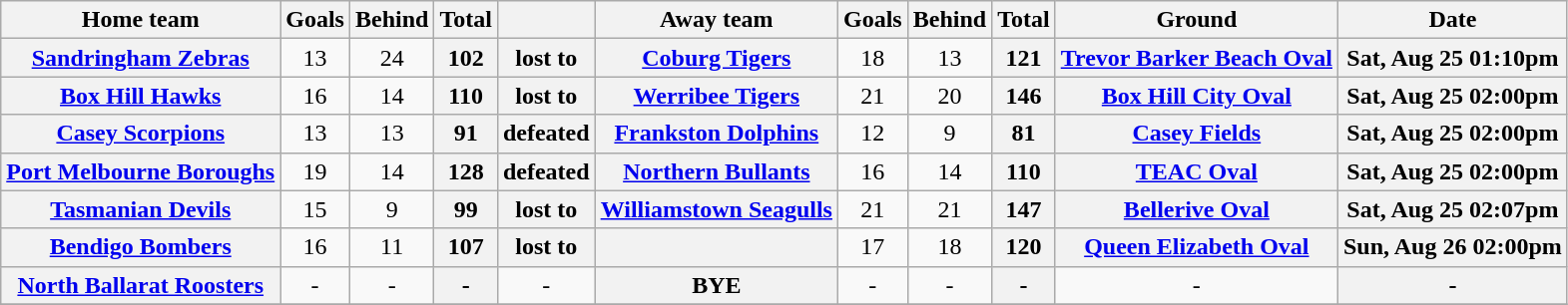<table class="wikitable">
<tr>
<th align=center>Home team</th>
<th align=center>Goals</th>
<th align=center>Behind</th>
<th align=center>Total</th>
<th align=center></th>
<th align=center>Away team</th>
<th align=center>Goals</th>
<th align=center>Behind</th>
<th align=center>Total</th>
<th align=center>Ground</th>
<th align=center>Date</th>
</tr>
<tr>
<th align=center><a href='#'>Sandringham Zebras</a></th>
<td align=center>13</td>
<td align=center>24</td>
<th align=center>102</th>
<th align=center>lost to</th>
<th align=center><a href='#'>Coburg Tigers</a></th>
<td align=center>18</td>
<td align=center>13</td>
<th align=center>121</th>
<th align=center><a href='#'>Trevor Barker Beach Oval</a></th>
<th align=center>Sat, Aug 25 01:10pm</th>
</tr>
<tr>
<th align=center><a href='#'>Box Hill Hawks</a></th>
<td align=center>16</td>
<td align=center>14</td>
<th align=center>110</th>
<th align=center>lost to</th>
<th align=center><a href='#'>Werribee Tigers</a></th>
<td align=center>21</td>
<td align=center>20</td>
<th align=center>146</th>
<th align=center><a href='#'>Box Hill City Oval</a></th>
<th align=center>Sat, Aug 25 02:00pm</th>
</tr>
<tr>
<th align=center><a href='#'>Casey Scorpions</a></th>
<td align=center>13</td>
<td align=center>13</td>
<th align=center>91</th>
<th align=center>defeated</th>
<th align=center><a href='#'>Frankston Dolphins</a></th>
<td align=center>12</td>
<td align=center>9</td>
<th align=center>81</th>
<th align=center><a href='#'>Casey Fields</a></th>
<th align=center>Sat, Aug 25 02:00pm</th>
</tr>
<tr>
<th align=center><a href='#'>Port Melbourne Boroughs</a></th>
<td align=center>19</td>
<td align=center>14</td>
<th align=center>128</th>
<th align=center>defeated</th>
<th align=center><a href='#'>Northern Bullants</a></th>
<td align=center>16</td>
<td align=center>14</td>
<th align=center>110</th>
<th align=center><a href='#'>TEAC Oval</a></th>
<th align=center>Sat, Aug 25 02:00pm</th>
</tr>
<tr>
<th align=center><a href='#'>Tasmanian Devils</a></th>
<td align=center>15</td>
<td align=center>9</td>
<th align=center>99</th>
<th align=center>lost to</th>
<th align=center><a href='#'>Williamstown Seagulls</a></th>
<td align=center>21</td>
<td align=center>21</td>
<th align=center>147</th>
<th align=center><a href='#'>Bellerive Oval</a></th>
<th align=center>Sat, Aug 25 02:07pm</th>
</tr>
<tr>
<th align=center><a href='#'>Bendigo Bombers</a></th>
<td align=center>16</td>
<td align=center>11</td>
<th align=center>107</th>
<th align=center>lost to</th>
<th align=center></th>
<td align=center>17</td>
<td align=center>18</td>
<th align=center>120</th>
<th align=center><a href='#'>Queen Elizabeth Oval</a></th>
<th align=center>Sun, Aug 26 02:00pm</th>
</tr>
<tr>
<th align=center><a href='#'>North Ballarat Roosters</a></th>
<td align=center>-</td>
<td align=center>-</td>
<th align=center>-</th>
<td align=center>-</td>
<th align=center>BYE</th>
<td align=center>-</td>
<td align=center>-</td>
<th align=center>-</th>
<td align=center>-</td>
<th align=center>-</th>
</tr>
<tr>
</tr>
</table>
